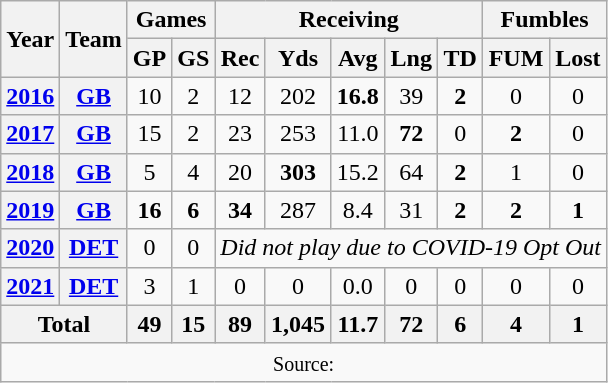<table class="wikitable" style="text-align: center;">
<tr>
<th rowspan="2">Year</th>
<th rowspan="2">Team</th>
<th colspan="2">Games</th>
<th colspan="5">Receiving</th>
<th colspan="2">Fumbles</th>
</tr>
<tr>
<th>GP</th>
<th>GS</th>
<th>Rec</th>
<th>Yds</th>
<th>Avg</th>
<th>Lng</th>
<th>TD</th>
<th>FUM</th>
<th>Lost</th>
</tr>
<tr>
<th><a href='#'>2016</a></th>
<th><a href='#'>GB</a></th>
<td>10</td>
<td>2</td>
<td>12</td>
<td>202</td>
<td><strong>16.8</strong></td>
<td>39</td>
<td><strong>2</strong></td>
<td>0</td>
<td>0</td>
</tr>
<tr>
<th><a href='#'>2017</a></th>
<th><a href='#'>GB</a></th>
<td>15</td>
<td>2</td>
<td>23</td>
<td>253</td>
<td>11.0</td>
<td><strong>72</strong></td>
<td>0</td>
<td><strong>2</strong></td>
<td>0</td>
</tr>
<tr>
<th><a href='#'>2018</a></th>
<th><a href='#'>GB</a></th>
<td>5</td>
<td>4</td>
<td>20</td>
<td><strong>303</strong></td>
<td>15.2</td>
<td>64</td>
<td><strong>2</strong></td>
<td>1</td>
<td>0</td>
</tr>
<tr>
<th><a href='#'>2019</a></th>
<th><a href='#'>GB</a></th>
<td><strong>16</strong></td>
<td><strong>6</strong></td>
<td><strong>34</strong></td>
<td>287</td>
<td>8.4</td>
<td>31</td>
<td><strong>2</strong></td>
<td><strong>2</strong></td>
<td><strong>1</strong></td>
</tr>
<tr>
<th><a href='#'>2020</a></th>
<th><a href='#'>DET</a></th>
<td>0</td>
<td>0</td>
<td colspan="9"><em>Did not play due to COVID-19 Opt Out</em></td>
</tr>
<tr>
<th><a href='#'>2021</a></th>
<th><a href='#'>DET</a></th>
<td>3</td>
<td>1</td>
<td>0</td>
<td>0</td>
<td>0.0</td>
<td>0</td>
<td>0</td>
<td>0</td>
<td>0</td>
</tr>
<tr>
<th colspan="2">Total</th>
<th>49</th>
<th>15</th>
<th>89</th>
<th>1,045</th>
<th>11.7</th>
<th>72</th>
<th>6</th>
<th>4</th>
<th>1</th>
</tr>
<tr>
<td colspan="11"><small>Source: </small></td>
</tr>
</table>
